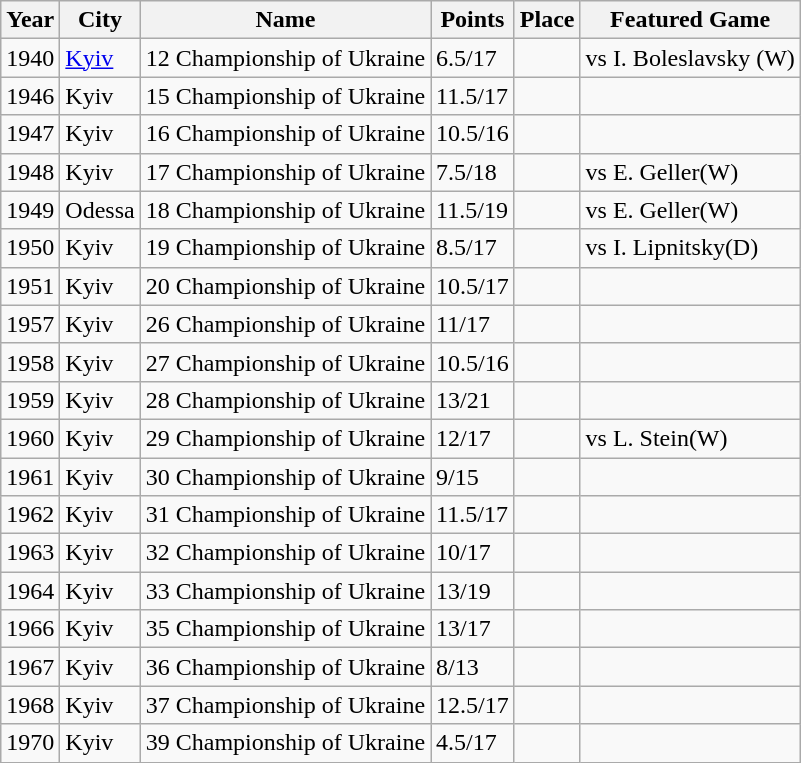<table class="wikitable">
<tr>
<th>Year</th>
<th>City</th>
<th>Name</th>
<th>Points</th>
<th>Place</th>
<th>Featured Game</th>
</tr>
<tr>
<td>1940</td>
<td><a href='#'>Kyiv</a></td>
<td>12 Championship of Ukraine</td>
<td>6.5/17</td>
<td></td>
<td>vs I. Boleslavsky (W)</td>
</tr>
<tr>
<td>1946</td>
<td>Kyiv</td>
<td>15 Championship of Ukraine</td>
<td>11.5/17</td>
<td></td>
<td></td>
</tr>
<tr>
<td>1947</td>
<td>Kyiv</td>
<td>16 Championship of Ukraine</td>
<td>10.5/16</td>
<td></td>
<td></td>
</tr>
<tr>
<td>1948</td>
<td>Kyiv</td>
<td>17 Championship of Ukraine</td>
<td>7.5/18</td>
<td></td>
<td>vs E. Geller(W)</td>
</tr>
<tr>
<td>1949</td>
<td>Odessa</td>
<td>18 Championship of Ukraine</td>
<td>11.5/19</td>
<td></td>
<td>vs E. Geller(W)</td>
</tr>
<tr>
<td>1950</td>
<td>Kyiv</td>
<td>19 Championship of Ukraine</td>
<td>8.5/17</td>
<td></td>
<td>vs I. Lipnitsky(D)</td>
</tr>
<tr>
<td>1951</td>
<td>Kyiv</td>
<td>20 Championship of Ukraine</td>
<td>10.5/17</td>
<td></td>
<td></td>
</tr>
<tr>
<td>1957</td>
<td>Kyiv</td>
<td>26 Championship of Ukraine</td>
<td>11/17</td>
<td></td>
<td></td>
</tr>
<tr>
<td>1958</td>
<td>Kyiv</td>
<td>27 Championship of Ukraine</td>
<td>10.5/16</td>
<td></td>
<td></td>
</tr>
<tr>
<td>1959</td>
<td>Kyiv</td>
<td>28 Championship of Ukraine</td>
<td>13/21</td>
<td></td>
<td></td>
</tr>
<tr>
<td>1960</td>
<td>Kyiv</td>
<td>29 Championship of Ukraine</td>
<td>12/17</td>
<td></td>
<td>vs L. Stein(W)</td>
</tr>
<tr>
<td>1961</td>
<td>Kyiv</td>
<td>30 Championship of Ukraine</td>
<td>9/15</td>
<td></td>
<td></td>
</tr>
<tr>
<td>1962</td>
<td>Kyiv</td>
<td>31 Championship of Ukraine</td>
<td>11.5/17</td>
<td></td>
<td></td>
</tr>
<tr>
<td>1963</td>
<td>Kyiv</td>
<td>32 Championship of Ukraine</td>
<td>10/17</td>
<td></td>
<td></td>
</tr>
<tr>
<td>1964</td>
<td>Kyiv</td>
<td>33 Championship of Ukraine</td>
<td>13/19</td>
<td></td>
<td></td>
</tr>
<tr>
<td>1966</td>
<td>Kyiv</td>
<td>35 Championship of Ukraine</td>
<td>13/17</td>
<td></td>
<td></td>
</tr>
<tr>
<td>1967</td>
<td>Kyiv</td>
<td>36 Championship of Ukraine</td>
<td>8/13</td>
<td></td>
<td></td>
</tr>
<tr>
<td>1968</td>
<td>Kyiv</td>
<td>37 Championship of Ukraine</td>
<td>12.5/17</td>
<td></td>
<td></td>
</tr>
<tr>
<td>1970</td>
<td>Kyiv</td>
<td>39 Championship of Ukraine</td>
<td>4.5/17</td>
<td></td>
<td></td>
</tr>
</table>
